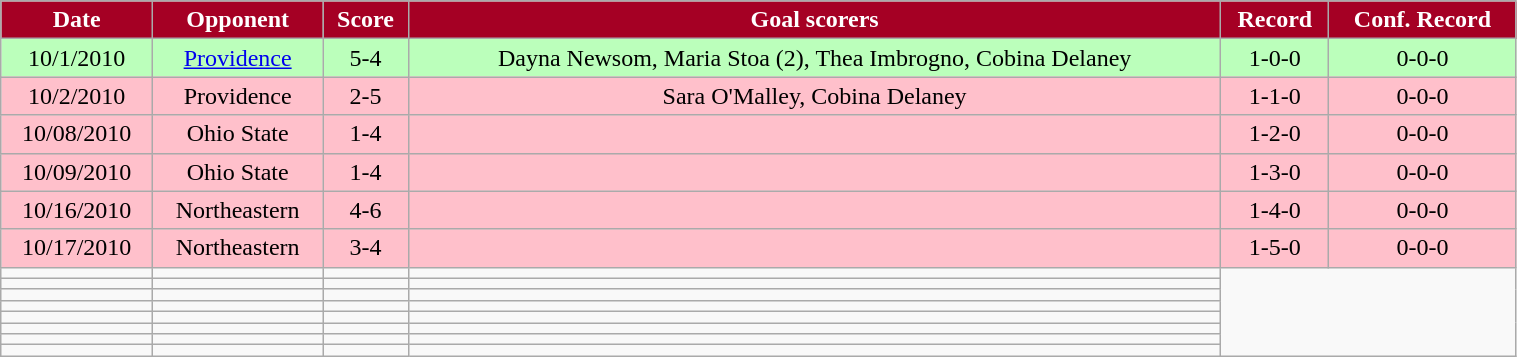<table class="wikitable" width="80%">
<tr align="center"  style="background:#A50024;color:white;">
<td><strong>Date</strong></td>
<td><strong>Opponent</strong></td>
<td><strong>Score</strong></td>
<td><strong>Goal scorers</strong></td>
<td><strong>Record</strong></td>
<td><strong>Conf. Record</strong></td>
</tr>
<tr align="center" bgcolor="bbffbb">
<td>10/1/2010</td>
<td><a href='#'>Providence</a></td>
<td>5-4</td>
<td>Dayna Newsom, Maria Stoa (2), Thea Imbrogno, Cobina Delaney</td>
<td>1-0-0</td>
<td>0-0-0</td>
</tr>
<tr align="center" bgcolor="pink">
<td>10/2/2010</td>
<td>Providence</td>
<td>2-5</td>
<td>Sara O'Malley, Cobina Delaney </td>
<td>1-1-0</td>
<td>0-0-0</td>
</tr>
<tr align="center" bgcolor="pink">
<td>10/08/2010</td>
<td>Ohio State</td>
<td>1-4</td>
<td></td>
<td>1-2-0</td>
<td>0-0-0</td>
</tr>
<tr align="center" bgcolor="pink">
<td>10/09/2010</td>
<td>Ohio State</td>
<td>1-4</td>
<td></td>
<td>1-3-0</td>
<td>0-0-0</td>
</tr>
<tr align="center" bgcolor="pink">
<td>10/16/2010</td>
<td>Northeastern</td>
<td>4-6</td>
<td></td>
<td>1-4-0</td>
<td>0-0-0</td>
</tr>
<tr align="center" bgcolor="pink">
<td>10/17/2010</td>
<td>Northeastern</td>
<td>3-4</td>
<td></td>
<td>1-5-0</td>
<td>0-0-0</td>
</tr>
<tr align="center" bgcolor="">
<td></td>
<td></td>
<td></td>
<td></td>
</tr>
<tr align="center" bgcolor="">
<td></td>
<td></td>
<td></td>
<td></td>
</tr>
<tr align="center" bgcolor="">
<td></td>
<td></td>
<td></td>
<td></td>
</tr>
<tr align="center" bgcolor="">
<td></td>
<td></td>
<td></td>
<td></td>
</tr>
<tr align="center" bgcolor="">
<td></td>
<td></td>
<td></td>
<td></td>
</tr>
<tr align="center" bgcolor="">
<td></td>
<td></td>
<td></td>
<td></td>
</tr>
<tr align="center" bgcolor="">
<td></td>
<td></td>
<td></td>
<td></td>
</tr>
<tr align="center" bgcolor="">
<td></td>
<td></td>
<td></td>
<td></td>
</tr>
</table>
